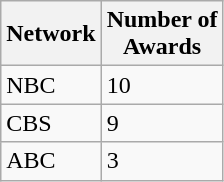<table class="wikitable">
<tr>
<th>Network</th>
<th>Number of<br>Awards</th>
</tr>
<tr>
<td>NBC</td>
<td>10</td>
</tr>
<tr>
<td>CBS</td>
<td>9</td>
</tr>
<tr>
<td>ABC</td>
<td>3</td>
</tr>
</table>
